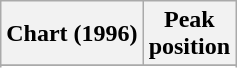<table class="wikitable sortable plainrowheaders" style="text-align:center">
<tr>
<th scope="col">Chart (1996)</th>
<th scope="col">Peak<br>position</th>
</tr>
<tr>
</tr>
<tr>
</tr>
</table>
